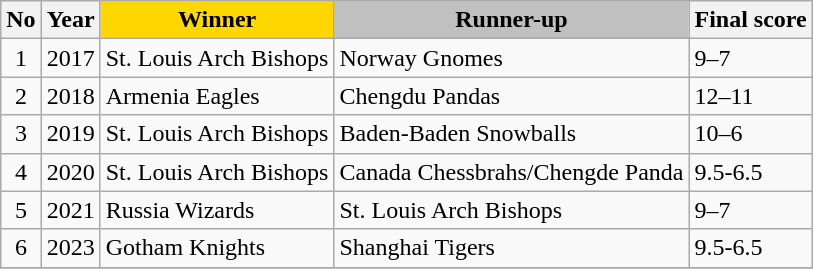<table class="wikitable sortable">
<tr>
<th align="center">No</th>
<th align="center">Year</th>
<th style="background-color:gold;">Winner</th>
<th style="background-color:silver;">Runner-up</th>
<th>Final score</th>
</tr>
<tr>
<td align="center">1</td>
<td align="center">2017</td>
<td>St. Louis Arch Bishops</td>
<td>Norway Gnomes</td>
<td>9–7</td>
</tr>
<tr>
<td align="center">2</td>
<td align="center">2018</td>
<td>Armenia Eagles</td>
<td>Chengdu Pandas</td>
<td>12–11</td>
</tr>
<tr>
<td align="center">3</td>
<td align="center">2019</td>
<td>St. Louis Arch Bishops</td>
<td>Baden-Baden Snowballs</td>
<td>10–6</td>
</tr>
<tr>
<td align="center">4</td>
<td align="center">2020</td>
<td>St. Louis Arch Bishops</td>
<td>Canada Chessbrahs/Chengde Panda</td>
<td>9.5-6.5</td>
</tr>
<tr>
<td align="center">5</td>
<td align="center">2021</td>
<td>Russia Wizards</td>
<td>St. Louis Arch Bishops</td>
<td>9–7</td>
</tr>
<tr>
<td align="center">6</td>
<td align="center">2023</td>
<td>Gotham Knights</td>
<td>Shanghai Tigers</td>
<td>9.5-6.5</td>
</tr>
<tr>
</tr>
</table>
